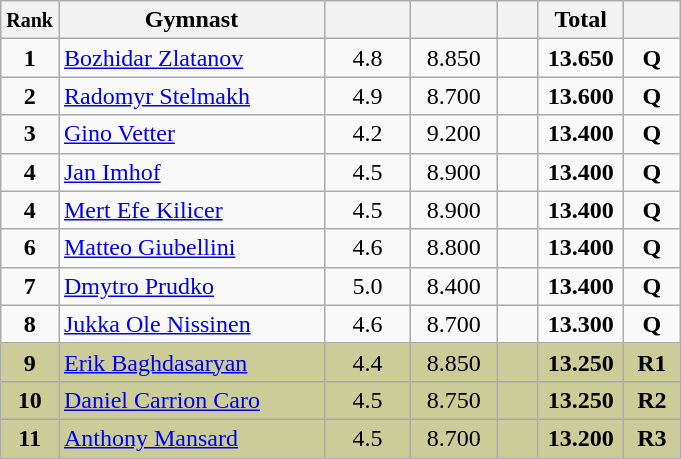<table style="text-align:center;" class="wikitable sortable">
<tr>
<th scope="col" style="width:15px;"><small>Rank</small></th>
<th scope="col" style="width:170px;">Gymnast</th>
<th scope="col" style="width:50px;"><small></small></th>
<th scope="col" style="width:50px;"><small></small></th>
<th scope="col" style="width:20px;"><small></small></th>
<th scope="col" style="width:50px;">Total</th>
<th scope="col" style="width:30px;"><small></small></th>
</tr>
<tr>
<td scope="row" style="text-align:center"><strong>1</strong></td>
<td align="left"> <a href='#'>Bozhidar Zlatanov</a></td>
<td>4.8</td>
<td>8.850</td>
<td></td>
<td><strong>13.650</strong></td>
<td><strong>Q</strong></td>
</tr>
<tr>
<td scope="row" style="text-align:center"><strong>2</strong></td>
<td align="left"> <a href='#'>Radomyr Stelmakh</a></td>
<td>4.9</td>
<td>8.700</td>
<td></td>
<td><strong>13.600</strong></td>
<td><strong>Q</strong></td>
</tr>
<tr>
<td scope="row" style="text-align:center"><strong>3</strong></td>
<td align="left"> <a href='#'>Gino Vetter</a></td>
<td>4.2</td>
<td>9.200</td>
<td></td>
<td><strong>13.400</strong></td>
<td><strong>Q</strong></td>
</tr>
<tr>
<td scope="row" style="text-align:center"><strong>4</strong></td>
<td align="left"> <a href='#'>Jan Imhof</a></td>
<td>4.5</td>
<td>8.900</td>
<td></td>
<td><strong>13.400</strong></td>
<td><strong>Q</strong></td>
</tr>
<tr>
<td scope="row" style="text-align:center"><strong>4</strong></td>
<td align="left"> <a href='#'>Mert Efe Kilicer</a></td>
<td>4.5</td>
<td>8.900</td>
<td></td>
<td><strong>13.400</strong></td>
<td><strong>Q</strong></td>
</tr>
<tr>
<td scope="row" style="text-align:center"><strong>6</strong></td>
<td align="left"> <a href='#'>Matteo Giubellini</a></td>
<td>4.6</td>
<td>8.800</td>
<td></td>
<td><strong>13.400</strong></td>
<td><strong>Q</strong></td>
</tr>
<tr>
<td scope="row" style="text-align:center"><strong>7</strong></td>
<td align="left"> <a href='#'>Dmytro Prudko</a></td>
<td>5.0</td>
<td>8.400</td>
<td></td>
<td><strong>13.400</strong></td>
<td><strong>Q</strong></td>
</tr>
<tr>
<td scope="row" style="text-align:center"><strong>8</strong></td>
<td align="left"> <a href='#'>Jukka Ole Nissinen</a></td>
<td>4.6</td>
<td>8.700</td>
<td></td>
<td><strong>13.300</strong></td>
<td><strong>Q</strong></td>
</tr>
<tr style="background:#cccc99;">
<td scope="row" style="text-align:center"><strong>9</strong></td>
<td align="left"> <a href='#'>Erik Baghdasaryan</a></td>
<td>4.4</td>
<td>8.850</td>
<td></td>
<td><strong>13.250</strong></td>
<td><strong>R1</strong></td>
</tr>
<tr style="background:#cccc99;">
<td scope="row" style="text-align:center"><strong>10</strong></td>
<td align="left"> <a href='#'>Daniel Carrion Caro</a></td>
<td>4.5</td>
<td>8.750</td>
<td></td>
<td><strong>13.250</strong></td>
<td><strong>R2</strong></td>
</tr>
<tr style="background:#cccc99;">
<td scope="row" style="text-align:center"><strong>11</strong></td>
<td align="left"> <a href='#'>Anthony Mansard</a></td>
<td>4.5</td>
<td>8.700</td>
<td></td>
<td><strong>13.200</strong></td>
<td><strong>R3</strong></td>
</tr>
</table>
